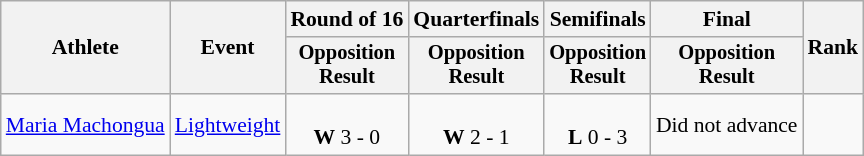<table class="wikitable" style="font-size:90%;">
<tr>
<th rowspan=2>Athlete</th>
<th rowspan=2>Event</th>
<th>Round of 16</th>
<th>Quarterfinals</th>
<th>Semifinals</th>
<th>Final</th>
<th rowspan=2>Rank</th>
</tr>
<tr style="font-size:95%">
<th>Opposition<br>Result</th>
<th>Opposition<br>Result</th>
<th>Opposition<br>Result</th>
<th>Opposition<br>Result</th>
</tr>
<tr align=center>
<td align=left><a href='#'>Maria Machongua</a></td>
<td align=left><a href='#'>Lightweight</a></td>
<td><br><strong>W</strong> 3 - 0</td>
<td><br><strong>W</strong> 2 - 1</td>
<td><br><strong>L</strong> 0 - 3</td>
<td>Did not advance</td>
<td></td>
</tr>
</table>
